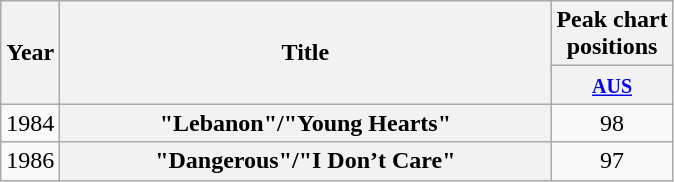<table class="wikitable plainrowheaders" style="text-align:center;" border="1">
<tr>
<th scope="col" rowspan="2">Year</th>
<th scope="col" rowspan="2" style="width:20em;">Title</th>
<th scope="col" colspan="1">Peak chart<br>positions</th>
</tr>
<tr>
<th scope="col" style="text-align:center;"><small><a href='#'>AUS</a></small><br></th>
</tr>
<tr>
<td>1984</td>
<th scope="row">"Lebanon"/"Young Hearts"</th>
<td style="text-align:center;">98</td>
</tr>
<tr>
<td>1986</td>
<th scope="row">"Dangerous"/"I Don’t Care"</th>
<td style="text-align:center;">97</td>
</tr>
</table>
